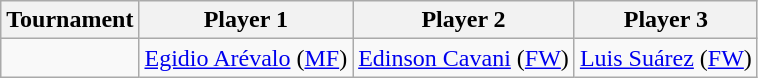<table class="wikitable">
<tr>
<th>Tournament</th>
<th>Player 1</th>
<th>Player 2</th>
<th>Player 3</th>
</tr>
<tr>
<td></td>
<td><a href='#'>Egidio Arévalo</a> (<a href='#'>MF</a>)</td>
<td><a href='#'>Edinson Cavani</a> (<a href='#'>FW</a>)</td>
<td><a href='#'>Luis Suárez</a> (<a href='#'>FW</a>)</td>
</tr>
</table>
